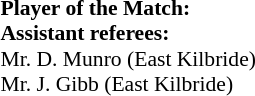<table width=100% style="font-size: 90%">
<tr>
<td><br><strong>Player of the Match:</strong> <br><strong>Assistant referees:</strong>
<br> Mr. D. Munro (East Kilbride)
<br> Mr. J. Gibb (East Kilbride)</td>
</tr>
</table>
